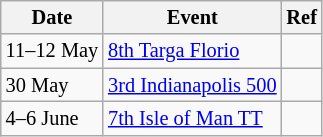<table class="wikitable" style="font-size: 85%">
<tr>
<th>Date</th>
<th>Event</th>
<th>Ref</th>
</tr>
<tr>
<td>11–12 May</td>
<td><a href='#'>8th Targa Florio</a></td>
<td></td>
</tr>
<tr>
<td>30 May</td>
<td><a href='#'>3rd Indianapolis 500</a></td>
<td></td>
</tr>
<tr>
<td>4–6 June</td>
<td><a href='#'>7th Isle of Man TT</a></td>
<td></td>
</tr>
</table>
